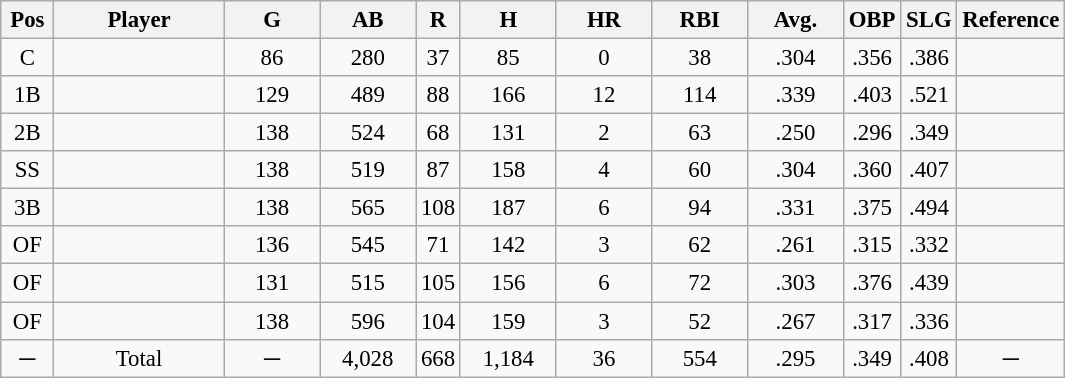<table class="wikitable sortable" style="text-align:center; font-size: 95%">
<tr>
<th bgcolor="#DDDDFF" width="5%">Pos</th>
<th bgcolor="#DDDDFF" width="16%">Player</th>
<th bgcolor="#DDDDFF" width="9%">G</th>
<th bgcolor="#DDDDFF" width="9%">AB</th>
<th>R</th>
<th bgcolor="#DDDDFF" width="9%">H</th>
<th bgcolor="#DDDDFF" width="9%">HR</th>
<th bgcolor="#DDDDFF" width="9%">RBI</th>
<th bgcolor="#DDDDFF" width="9%">Avg.</th>
<th>OBP</th>
<th>SLG</th>
<th>Reference</th>
</tr>
<tr>
<td>C</td>
<td></td>
<td>86</td>
<td>280</td>
<td>37</td>
<td>85</td>
<td>0</td>
<td>38</td>
<td>.304</td>
<td>.356</td>
<td>.386</td>
<td></td>
</tr>
<tr>
<td>1B</td>
<td></td>
<td>129</td>
<td>489</td>
<td>88</td>
<td>166</td>
<td>12</td>
<td>114</td>
<td>.339</td>
<td>.403</td>
<td>.521</td>
<td></td>
</tr>
<tr>
<td>2B</td>
<td></td>
<td>138</td>
<td>524</td>
<td>68</td>
<td>131</td>
<td>2</td>
<td>63</td>
<td>.250</td>
<td>.296</td>
<td>.349</td>
<td></td>
</tr>
<tr>
<td>SS</td>
<td></td>
<td>138</td>
<td>519</td>
<td>87</td>
<td>158</td>
<td>4</td>
<td>60</td>
<td>.304</td>
<td>.360</td>
<td>.407</td>
<td></td>
</tr>
<tr>
<td>3B</td>
<td></td>
<td>138</td>
<td>565</td>
<td>108</td>
<td>187</td>
<td>6</td>
<td>94</td>
<td>.331</td>
<td>.375</td>
<td>.494</td>
<td></td>
</tr>
<tr>
<td>OF</td>
<td></td>
<td>136</td>
<td>545</td>
<td>71</td>
<td>142</td>
<td>3</td>
<td>62</td>
<td>.261</td>
<td>.315</td>
<td>.332</td>
<td></td>
</tr>
<tr>
<td>OF</td>
<td></td>
<td>131</td>
<td>515</td>
<td>105</td>
<td>156</td>
<td>6</td>
<td>72</td>
<td>.303</td>
<td>.376</td>
<td>.439</td>
<td></td>
</tr>
<tr>
<td>OF</td>
<td></td>
<td>138</td>
<td>596</td>
<td>104</td>
<td>159</td>
<td>3</td>
<td>52</td>
<td>.267</td>
<td>.317</td>
<td>.336</td>
<td></td>
</tr>
<tr>
<td>─</td>
<td>Total</td>
<td>─</td>
<td>4,028</td>
<td>668</td>
<td>1,184</td>
<td>36</td>
<td>554</td>
<td>.295</td>
<td>.349</td>
<td>.408</td>
<td>─</td>
</tr>
</table>
